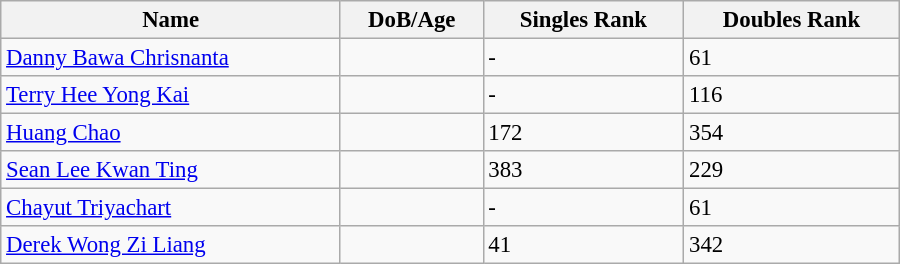<table class="wikitable"  style="width:600px; font-size:95%;">
<tr>
<th align="left">Name</th>
<th align="left">DoB/Age</th>
<th align="left">Singles Rank</th>
<th align="left">Doubles Rank</th>
</tr>
<tr>
<td><a href='#'>Danny Bawa Chrisnanta</a></td>
<td></td>
<td>-</td>
<td>61</td>
</tr>
<tr>
<td><a href='#'>Terry Hee Yong Kai</a></td>
<td></td>
<td>-</td>
<td>116</td>
</tr>
<tr>
<td><a href='#'>Huang Chao</a></td>
<td></td>
<td>172</td>
<td>354</td>
</tr>
<tr>
<td><a href='#'>Sean Lee Kwan Ting</a></td>
<td></td>
<td>383</td>
<td>229</td>
</tr>
<tr>
<td><a href='#'>Chayut Triyachart</a></td>
<td></td>
<td>-</td>
<td>61</td>
</tr>
<tr>
<td><a href='#'>Derek Wong Zi Liang</a></td>
<td></td>
<td>41</td>
<td>342</td>
</tr>
</table>
